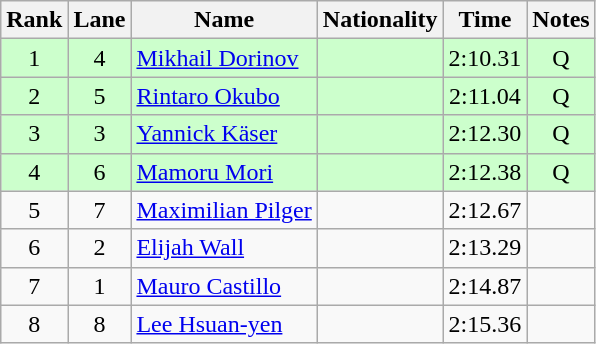<table class="wikitable sortable" style="text-align:center">
<tr>
<th>Rank</th>
<th>Lane</th>
<th>Name</th>
<th>Nationality</th>
<th>Time</th>
<th>Notes</th>
</tr>
<tr bgcolor=ccffcc>
<td>1</td>
<td>4</td>
<td align="left"><a href='#'>Mikhail Dorinov</a></td>
<td align="left"></td>
<td>2:10.31</td>
<td>Q</td>
</tr>
<tr bgcolor=ccffcc>
<td>2</td>
<td>5</td>
<td align="left"><a href='#'>Rintaro Okubo</a></td>
<td align="left"></td>
<td>2:11.04</td>
<td>Q</td>
</tr>
<tr bgcolor=ccffcc>
<td>3</td>
<td>3</td>
<td align="left"><a href='#'>Yannick Käser</a></td>
<td align="left"></td>
<td>2:12.30</td>
<td>Q</td>
</tr>
<tr bgcolor=ccffcc>
<td>4</td>
<td>6</td>
<td align="left"><a href='#'>Mamoru Mori</a></td>
<td align="left"></td>
<td>2:12.38</td>
<td>Q</td>
</tr>
<tr>
<td>5</td>
<td>7</td>
<td align="left"><a href='#'>Maximilian Pilger</a></td>
<td align="left"></td>
<td>2:12.67</td>
<td></td>
</tr>
<tr>
<td>6</td>
<td>2</td>
<td align="left"><a href='#'>Elijah Wall</a></td>
<td align="left"></td>
<td>2:13.29</td>
<td></td>
</tr>
<tr>
<td>7</td>
<td>1</td>
<td align="left"><a href='#'>Mauro Castillo</a></td>
<td align="left"></td>
<td>2:14.87</td>
<td></td>
</tr>
<tr>
<td>8</td>
<td>8</td>
<td align="left"><a href='#'>Lee Hsuan-yen</a></td>
<td align="left"></td>
<td>2:15.36</td>
<td></td>
</tr>
</table>
